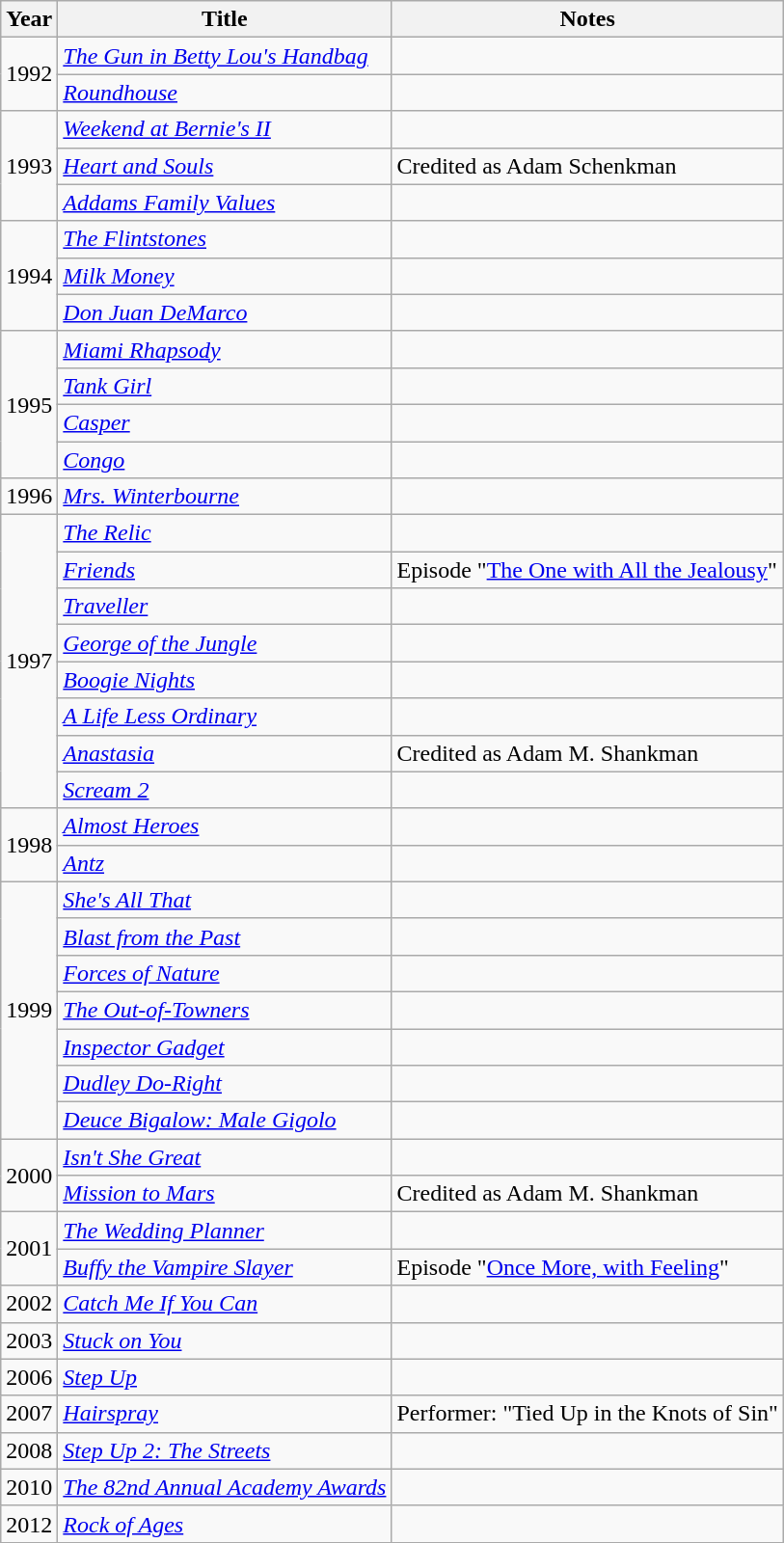<table class="wikitable">
<tr>
<th>Year</th>
<th>Title</th>
<th>Notes</th>
</tr>
<tr>
<td rowspan="2">1992</td>
<td><em><a href='#'>The Gun in Betty Lou's Handbag</a></em></td>
<td></td>
</tr>
<tr>
<td><em><a href='#'>Roundhouse</a></em></td>
<td></td>
</tr>
<tr>
<td rowspan="3">1993</td>
<td><em><a href='#'>Weekend at Bernie's II</a></em></td>
<td></td>
</tr>
<tr>
<td><em><a href='#'>Heart and Souls</a></em></td>
<td>Credited as Adam Schenkman</td>
</tr>
<tr>
<td><em><a href='#'>Addams Family Values</a></em></td>
<td></td>
</tr>
<tr>
<td rowspan="3">1994</td>
<td><em><a href='#'>The Flintstones</a></em></td>
<td></td>
</tr>
<tr>
<td><em><a href='#'>Milk Money</a></em></td>
<td></td>
</tr>
<tr>
<td><em><a href='#'>Don Juan DeMarco</a></em></td>
<td></td>
</tr>
<tr>
<td rowspan="4">1995</td>
<td><em><a href='#'>Miami Rhapsody</a></em></td>
<td></td>
</tr>
<tr>
<td><em><a href='#'>Tank Girl</a></em></td>
<td></td>
</tr>
<tr>
<td><em><a href='#'>Casper</a></em></td>
<td></td>
</tr>
<tr>
<td><em><a href='#'>Congo</a></em></td>
<td></td>
</tr>
<tr>
<td>1996</td>
<td><em><a href='#'>Mrs. Winterbourne</a></em></td>
<td></td>
</tr>
<tr>
<td rowspan="8">1997</td>
<td><em><a href='#'>The Relic</a></em></td>
<td></td>
</tr>
<tr>
<td><em><a href='#'>Friends</a></em></td>
<td>Episode "<a href='#'>The One with All the Jealousy</a>"</td>
</tr>
<tr>
<td><em><a href='#'>Traveller</a></em></td>
<td></td>
</tr>
<tr>
<td><em><a href='#'>George of the Jungle</a></em></td>
<td></td>
</tr>
<tr>
<td><em><a href='#'>Boogie Nights</a></em></td>
<td></td>
</tr>
<tr>
<td><em><a href='#'>A Life Less Ordinary</a></em></td>
<td></td>
</tr>
<tr>
<td><em><a href='#'>Anastasia</a></em></td>
<td>Credited as Adam M. Shankman</td>
</tr>
<tr>
<td><em><a href='#'>Scream 2</a></em></td>
<td></td>
</tr>
<tr>
<td rowspan="2">1998</td>
<td><em><a href='#'>Almost Heroes</a></em></td>
<td></td>
</tr>
<tr>
<td><em><a href='#'>Antz</a></em></td>
<td></td>
</tr>
<tr>
<td rowspan="7">1999</td>
<td><em><a href='#'>She's All That</a></em></td>
<td></td>
</tr>
<tr>
<td><em><a href='#'>Blast from the Past</a></em></td>
<td></td>
</tr>
<tr>
<td><em><a href='#'>Forces of Nature</a></em></td>
<td></td>
</tr>
<tr>
<td><em><a href='#'>The Out-of-Towners</a></em></td>
<td></td>
</tr>
<tr>
<td><em><a href='#'>Inspector Gadget</a></em></td>
<td></td>
</tr>
<tr>
<td><em><a href='#'>Dudley Do-Right</a></em></td>
<td></td>
</tr>
<tr>
<td><em><a href='#'>Deuce Bigalow: Male Gigolo</a></em></td>
<td></td>
</tr>
<tr>
<td rowspan="2">2000</td>
<td><em><a href='#'>Isn't She Great</a></em></td>
<td></td>
</tr>
<tr>
<td><em><a href='#'>Mission to Mars</a></em></td>
<td>Credited as Adam M. Shankman</td>
</tr>
<tr>
<td rowspan="2">2001</td>
<td><em><a href='#'>The Wedding Planner</a></em></td>
<td></td>
</tr>
<tr>
<td><em><a href='#'>Buffy the Vampire Slayer</a></em></td>
<td>Episode "<a href='#'>Once More, with Feeling</a>"</td>
</tr>
<tr>
<td>2002</td>
<td><em><a href='#'>Catch Me If You Can</a></em></td>
<td></td>
</tr>
<tr>
<td>2003</td>
<td><em><a href='#'>Stuck on You</a></em></td>
<td></td>
</tr>
<tr>
<td>2006</td>
<td><em><a href='#'>Step Up</a></em></td>
<td></td>
</tr>
<tr>
<td>2007</td>
<td><em><a href='#'>Hairspray</a></em></td>
<td>Performer: "Tied Up in the Knots of Sin"</td>
</tr>
<tr>
<td>2008</td>
<td><em><a href='#'>Step Up 2: The Streets</a></em></td>
<td></td>
</tr>
<tr>
<td>2010</td>
<td><em><a href='#'>The 82nd Annual Academy Awards</a></em></td>
<td style="text-align:left;"></td>
</tr>
<tr>
<td>2012</td>
<td><em><a href='#'>Rock of Ages</a></em></td>
<td></td>
</tr>
<tr>
</tr>
</table>
